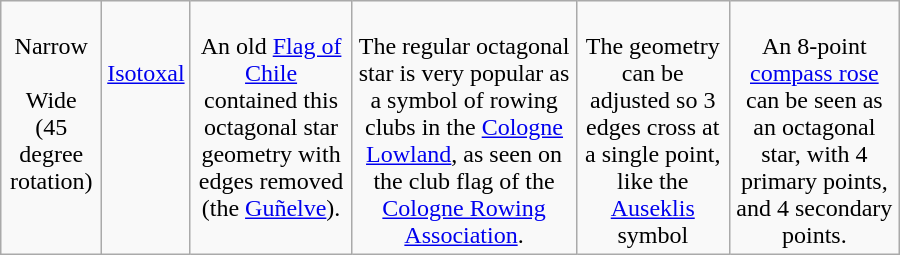<table class=wikitable width=600>
<tr valign=top align=center>
<td><br>Narrow<br><br>Wide<br>(45 degree rotation)</td>
<td><br><br><a href='#'>Isotoxal</a></td>
<td><br>An old <a href='#'>Flag of Chile</a> contained this octagonal star geometry with edges removed (the <a href='#'>Guñelve</a>).</td>
<td><br>The regular octagonal star is very popular as a symbol of rowing clubs in the <a href='#'>Cologne Lowland</a>, as seen on the club flag of the <a href='#'>Cologne Rowing Association</a>.</td>
<td><br>The geometry can be adjusted so 3 edges cross at a single point, like the <a href='#'>Auseklis</a> symbol</td>
<td><br>An 8-point <a href='#'>compass rose</a> can be seen as an octagonal star, with 4 primary points, and 4 secondary points.</td>
</tr>
</table>
